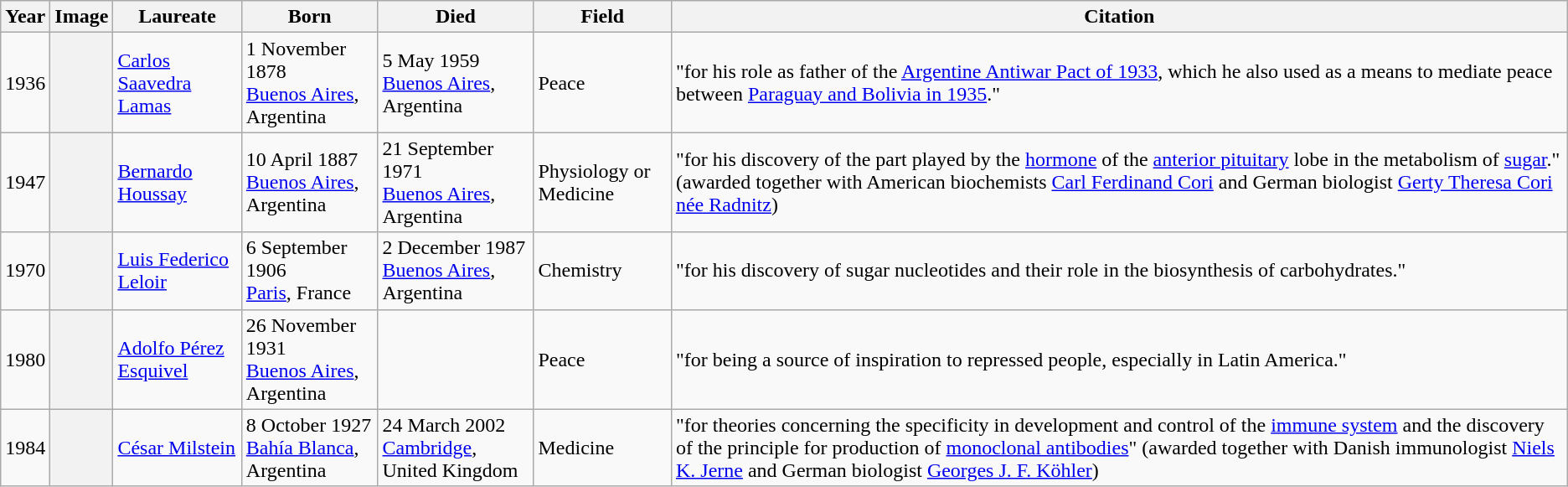<table class="wikitable sortable">
<tr>
<th>Year</th>
<th class="unportable">Image</th>
<th>Laureate</th>
<th>Born</th>
<th>Died</th>
<th>Field</th>
<th>Citation</th>
</tr>
<tr>
<td style="text-align:center;">1936</td>
<th scope="row"></th>
<td><a href='#'>Carlos Saavedra Lamas</a></td>
<td>1 November 1878 <br> <a href='#'>Buenos Aires</a>, Argentina</td>
<td>5 May 1959 <br> <a href='#'>Buenos Aires</a>, Argentina</td>
<td>Peace</td>
<td>"for his role as father of the <a href='#'>Argentine Antiwar Pact of 1933</a>, which he also used as a means to mediate peace between <a href='#'>Paraguay and Bolivia in 1935</a>."</td>
</tr>
<tr>
<td style="text-align:center;">1947</td>
<th scope="row"></th>
<td><a href='#'>Bernardo Houssay</a></td>
<td>10 April 1887 <br> <a href='#'>Buenos Aires</a>, Argentina</td>
<td>21 September 1971 <br> <a href='#'>Buenos Aires</a>, Argentina</td>
<td>Physiology or Medicine</td>
<td>"for his discovery of the part played by the <a href='#'>hormone</a> of the <a href='#'>anterior pituitary</a> lobe in the metabolism of <a href='#'>sugar</a>." <span>(awarded together with American biochemists <a href='#'>Carl Ferdinand Cori</a> and German biologist <a href='#'>Gerty Theresa Cori née Radnitz</a>)</span></td>
</tr>
<tr>
<td style="text-align:center;">1970</td>
<th scope="row"></th>
<td><a href='#'>Luis Federico Leloir</a></td>
<td>6 September 1906 <br> <a href='#'>Paris</a>, France</td>
<td>2 December 1987 <br> <a href='#'>Buenos Aires</a>, Argentina</td>
<td>Chemistry</td>
<td>"for his discovery of sugar nucleotides and their role in the biosynthesis of carbohydrates."</td>
</tr>
<tr>
<td style="text-align:center;">1980</td>
<th scope="row"></th>
<td><a href='#'>Adolfo Pérez Esquivel</a></td>
<td>26 November 1931 <br> <a href='#'>Buenos Aires</a>, Argentina</td>
<td></td>
<td>Peace</td>
<td>"for being a source of inspiration to repressed people, especially in Latin America."</td>
</tr>
<tr>
<td style="text-align:center;">1984</td>
<th scope="row"></th>
<td><a href='#'>César Milstein</a></td>
<td>8 October 1927 <br> <a href='#'>Bahía Blanca</a>, Argentina</td>
<td>24 March 2002 <br> <a href='#'>Cambridge</a>, United Kingdom</td>
<td>Medicine</td>
<td>"for theories concerning the specificity in development and control of the <a href='#'>immune system</a> and the discovery of the principle for production of <a href='#'>monoclonal antibodies</a>" <span>(awarded together with Danish immunologist <a href='#'>Niels K. Jerne</a> and German biologist <a href='#'>Georges J. F. Köhler</a>)</span></td>
</tr>
</table>
